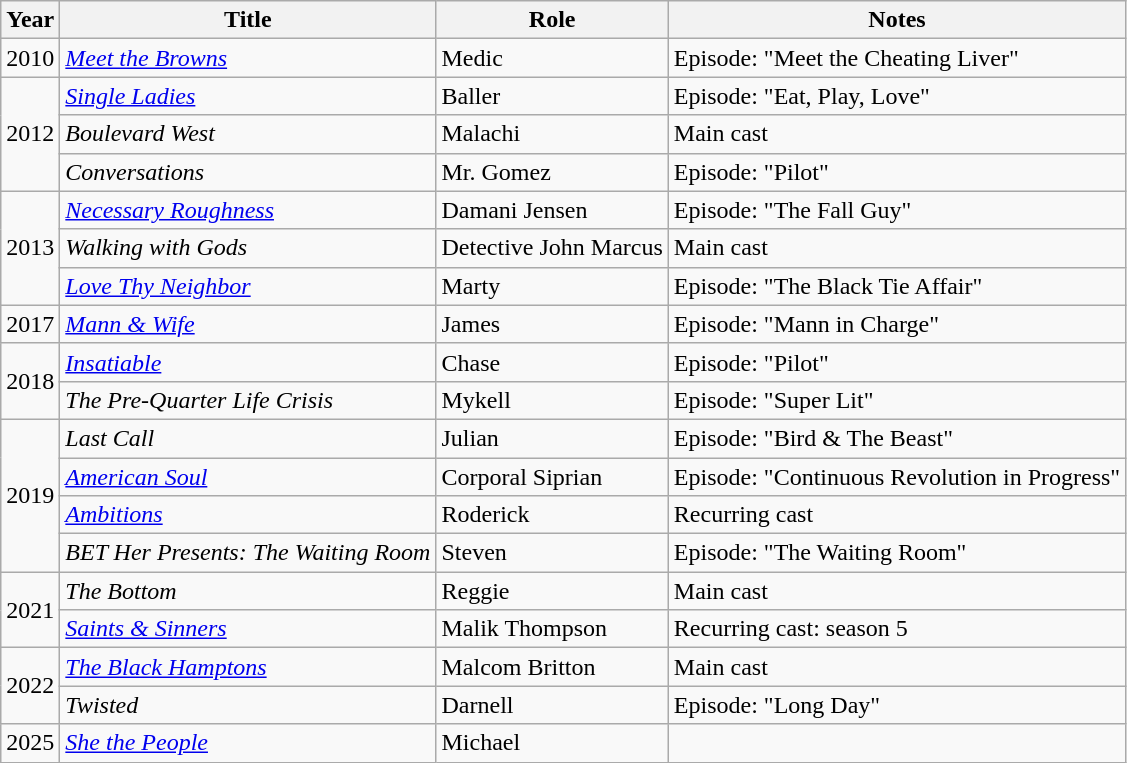<table class="wikitable sortable">
<tr>
<th>Year</th>
<th>Title</th>
<th>Role</th>
<th>Notes</th>
</tr>
<tr>
<td>2010</td>
<td><em><a href='#'>Meet the Browns</a></em></td>
<td>Medic</td>
<td>Episode: "Meet the Cheating Liver"</td>
</tr>
<tr>
<td rowspan=3>2012</td>
<td><em><a href='#'>Single Ladies</a></em></td>
<td>Baller</td>
<td>Episode: "Eat, Play, Love"</td>
</tr>
<tr>
<td><em>Boulevard West</em></td>
<td>Malachi</td>
<td>Main cast</td>
</tr>
<tr>
<td><em>Conversations</em></td>
<td>Mr. Gomez</td>
<td>Episode: "Pilot"</td>
</tr>
<tr>
<td rowspan=3>2013</td>
<td><em><a href='#'>Necessary Roughness</a></em></td>
<td>Damani Jensen</td>
<td>Episode: "The Fall Guy"</td>
</tr>
<tr>
<td><em>Walking with Gods</em></td>
<td>Detective John Marcus</td>
<td>Main cast</td>
</tr>
<tr>
<td><em><a href='#'>Love Thy Neighbor</a></em></td>
<td>Marty</td>
<td>Episode: "The Black Tie Affair"</td>
</tr>
<tr>
<td>2017</td>
<td><em><a href='#'>Mann & Wife</a></em></td>
<td>James</td>
<td>Episode: "Mann in Charge"</td>
</tr>
<tr>
<td rowspan=2>2018</td>
<td><em><a href='#'>Insatiable</a></em></td>
<td>Chase</td>
<td>Episode: "Pilot"</td>
</tr>
<tr>
<td><em>The Pre-Quarter Life Crisis</em></td>
<td>Mykell</td>
<td>Episode: "Super Lit"</td>
</tr>
<tr>
<td rowspan=4>2019</td>
<td><em>Last Call</em></td>
<td>Julian</td>
<td>Episode: "Bird & The Beast"</td>
</tr>
<tr>
<td><em><a href='#'>American Soul</a></em></td>
<td>Corporal Siprian</td>
<td>Episode: "Continuous Revolution in Progress"</td>
</tr>
<tr>
<td><em><a href='#'>Ambitions</a></em></td>
<td>Roderick</td>
<td>Recurring cast</td>
</tr>
<tr>
<td><em>BET Her Presents: The Waiting Room</em></td>
<td>Steven</td>
<td>Episode: "The Waiting Room"</td>
</tr>
<tr>
<td rowspan=2>2021</td>
<td><em>The Bottom</em></td>
<td>Reggie</td>
<td>Main cast</td>
</tr>
<tr>
<td><em><a href='#'>Saints & Sinners</a></em></td>
<td>Malik Thompson</td>
<td>Recurring cast: season 5</td>
</tr>
<tr>
<td rowspan=2>2022</td>
<td><em><a href='#'>The Black Hamptons</a></em></td>
<td>Malcom Britton</td>
<td>Main cast</td>
</tr>
<tr>
<td><em>Twisted</em></td>
<td>Darnell</td>
<td>Episode: "Long Day"</td>
</tr>
<tr>
<td>2025</td>
<td><em><a href='#'>She the People</a></em></td>
<td>Michael</td>
<td></td>
</tr>
</table>
